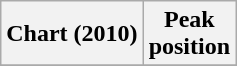<table class="wikitable sortable plainrowheaders">
<tr>
<th>Chart (2010)</th>
<th>Peak<br>position</th>
</tr>
<tr>
</tr>
</table>
